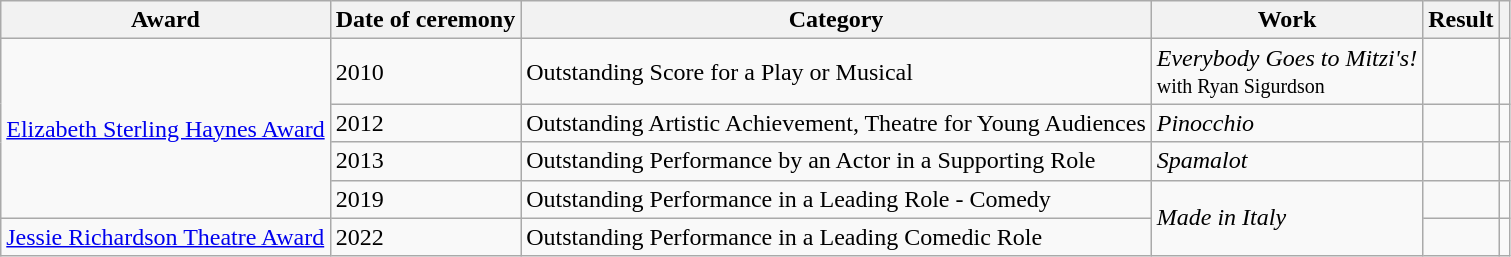<table class="wikitable sortable plainrowheaders">
<tr>
<th scope="col">Award</th>
<th scope="col">Date of ceremony</th>
<th scope="col">Category</th>
<th scope="col">Work</th>
<th scope="col">Result</th>
<th scope="col" class="unsortable"></th>
</tr>
<tr>
<td rowspan=4><a href='#'>Elizabeth Sterling Haynes Award</a></td>
<td>2010</td>
<td>Outstanding Score for a Play or Musical</td>
<td><em>Everybody Goes to Mitzi's!</em><br><small>with Ryan Sigurdson</small></td>
<td></td>
<td></td>
</tr>
<tr>
<td>2012</td>
<td>Outstanding Artistic Achievement, Theatre for Young Audiences</td>
<td><em>Pinocchio</em></td>
<td></td>
<td></td>
</tr>
<tr>
<td>2013</td>
<td>Outstanding Performance by an Actor in a Supporting Role</td>
<td><em>Spamalot</em></td>
<td></td>
<td></td>
</tr>
<tr>
<td>2019</td>
<td>Outstanding Performance in a Leading Role - Comedy</td>
<td rowspan=2><em>Made in Italy</em></td>
<td></td>
<td></td>
</tr>
<tr>
<td><a href='#'>Jessie Richardson Theatre Award</a></td>
<td>2022</td>
<td>Outstanding Performance in a Leading Comedic Role</td>
<td></td>
<td></td>
</tr>
</table>
